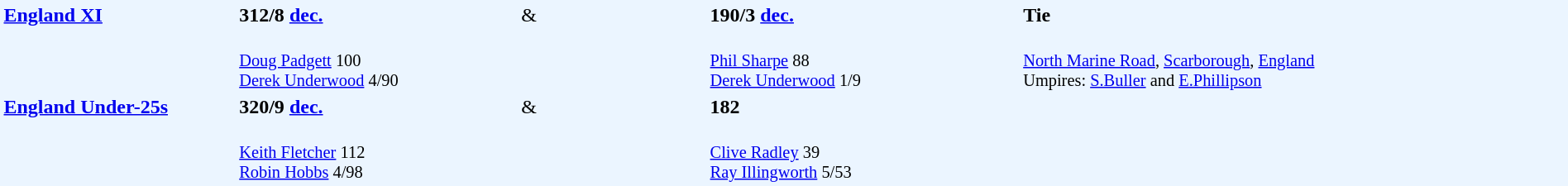<table width="100%" style="background: #EBF5FF">
<tr>
<td width="15%" valign="top" rowspan="2"><strong><a href='#'>England XI</a></strong></td>
<td width="18%"><strong>312/8 <a href='#'>dec.</a></strong></td>
<td width="12%">&</td>
<td width="20%"><strong>190/3 <a href='#'>dec.</a></strong></td>
<td width="35%"><strong>Tie</strong></td>
</tr>
<tr>
<td style="font-size: 85%;" valign="top"><br><a href='#'>Doug Padgett</a> 100<br>
<a href='#'>Derek Underwood</a> 4/90</td>
<td></td>
<td style="font-size: 85%;"><br><a href='#'>Phil Sharpe</a> 88<br>
<a href='#'>Derek Underwood</a> 1/9</td>
<td valign="top" style="font-size: 85%;" rowspan="3"><br><a href='#'>North Marine Road</a>, <a href='#'>Scarborough</a>, <a href='#'>England</a><br>
Umpires: <a href='#'>S.Buller</a> and <a href='#'>E.Phillipson</a></td>
</tr>
<tr>
<td valign="top" rowspan="2"><strong><a href='#'>England Under-25s</a></strong></td>
<td><strong>320/9 <a href='#'>dec.</a></strong></td>
<td>&</td>
<td><strong>182</strong></td>
</tr>
<tr>
<td style="font-size: 85%;"><br><a href='#'>Keith Fletcher</a> 112<br>
<a href='#'>Robin Hobbs</a> 4/98</td>
<td></td>
<td valign="top" style="font-size: 85%;"><br><a href='#'>Clive Radley</a> 39<br>
<a href='#'>Ray Illingworth</a> 5/53</td>
</tr>
</table>
